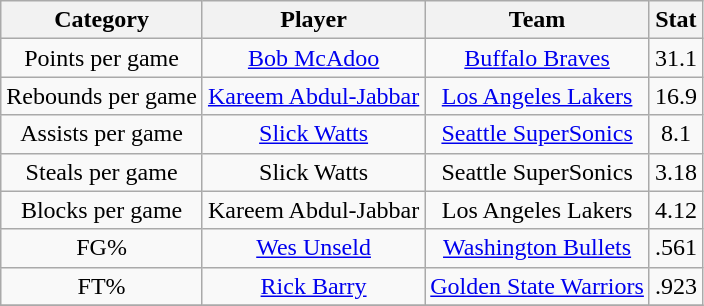<table class="wikitable" style="text-align:center">
<tr>
<th>Category</th>
<th>Player</th>
<th>Team</th>
<th>Stat</th>
</tr>
<tr>
<td>Points per game</td>
<td><a href='#'>Bob McAdoo</a></td>
<td><a href='#'>Buffalo Braves</a></td>
<td>31.1</td>
</tr>
<tr>
<td>Rebounds per game</td>
<td><a href='#'>Kareem Abdul-Jabbar</a></td>
<td><a href='#'>Los Angeles Lakers</a></td>
<td>16.9</td>
</tr>
<tr>
<td>Assists per game</td>
<td><a href='#'>Slick Watts</a></td>
<td><a href='#'>Seattle SuperSonics</a></td>
<td>8.1</td>
</tr>
<tr>
<td>Steals per game</td>
<td>Slick Watts</td>
<td>Seattle SuperSonics</td>
<td>3.18</td>
</tr>
<tr>
<td>Blocks per game</td>
<td>Kareem Abdul-Jabbar</td>
<td>Los Angeles Lakers</td>
<td>4.12</td>
</tr>
<tr>
<td>FG%</td>
<td><a href='#'>Wes Unseld</a></td>
<td><a href='#'>Washington Bullets</a></td>
<td>.561</td>
</tr>
<tr>
<td>FT%</td>
<td><a href='#'>Rick Barry</a></td>
<td><a href='#'>Golden State Warriors</a></td>
<td>.923</td>
</tr>
<tr>
</tr>
</table>
